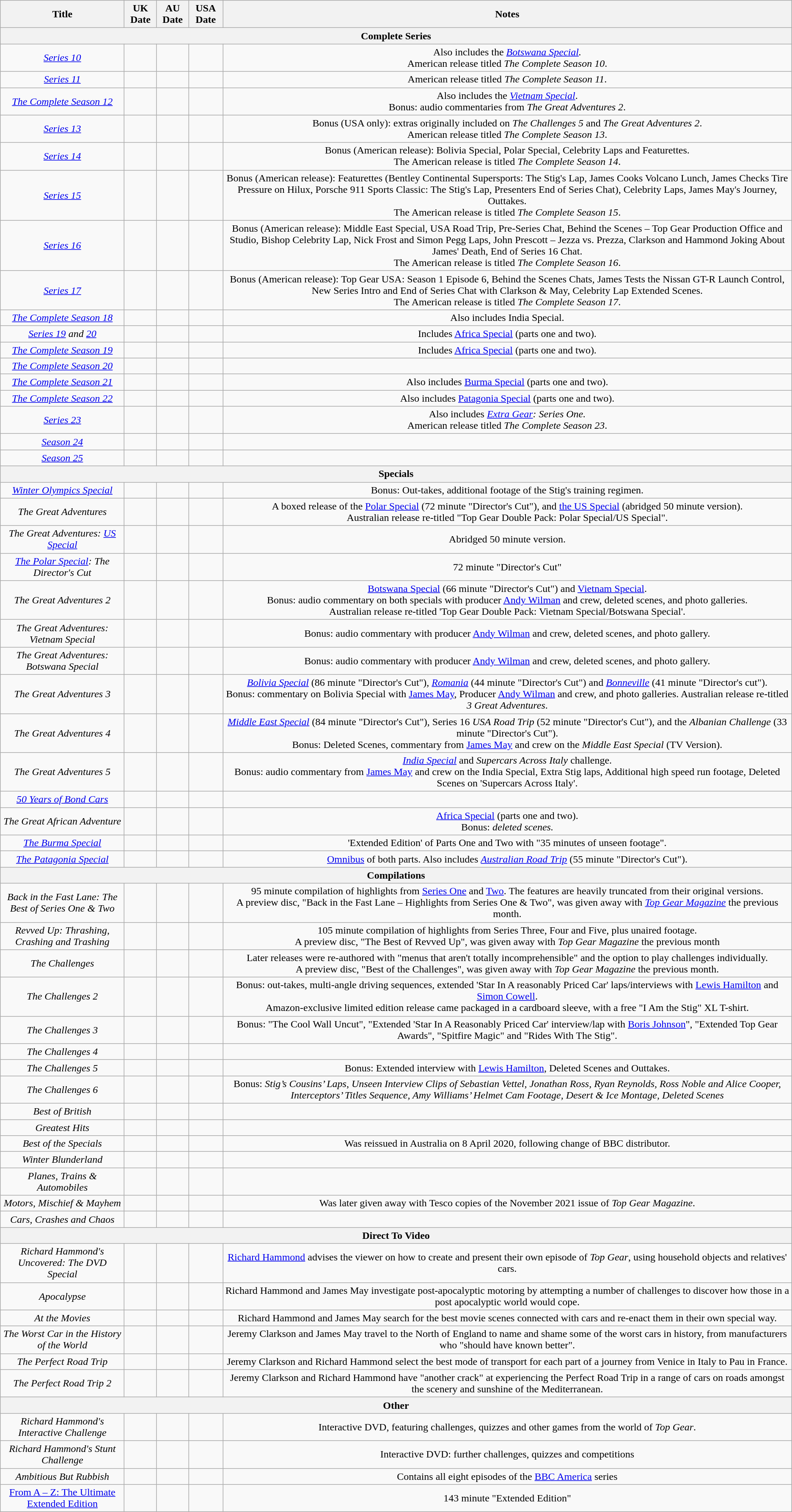<table class="wikitable" style="text-align:center;">
<tr>
<th>Title</th>
<th>UK Date</th>
<th>AU Date</th>
<th>USA Date</th>
<th class="unsortable">Notes</th>
</tr>
<tr>
<th colspan="5">Complete Series</th>
</tr>
<tr>
<td><em><a href='#'>Series 10</a></em></td>
<td> </td>
<td></td>
<td> </td>
<td>Also includes the <a href='#'><em>Botswana Special</em></a><em>.</em><br>American release titled <em>The Complete Season 10</em>.</td>
</tr>
<tr>
<td><em><a href='#'>Series 11</a></em></td>
<td> </td>
<td></td>
<td> </td>
<td>American release titled <em>The Complete Season 11</em>.</td>
</tr>
<tr>
<td><em><a href='#'>The Complete Season 12</a></em></td>
<td></td>
<td></td>
<td> </td>
<td>Also includes the <a href='#'><em>Vietnam Special</em></a>.<br>Bonus: audio commentaries from <em>The Great Adventures 2</em>.</td>
</tr>
<tr>
<td><em><a href='#'>Series 13</a></em></td>
<td> </td>
<td></td>
<td> <em></em></td>
<td>Bonus (USA only): extras originally included on <em>The Challenges 5</em> and <em>The Great Adventures 2</em>.<br>American release titled <em>The Complete Season 13</em>.</td>
</tr>
<tr>
<td><em><a href='#'>Series 14</a></em></td>
<td> </td>
<td></td>
<td> </td>
<td>Bonus (American release): Bolivia Special, Polar Special, Celebrity Laps and Featurettes.<br>The American release is titled <em>The Complete Season 14</em>.</td>
</tr>
<tr>
<td><em><a href='#'>Series 15</a></em></td>
<td> </td>
<td></td>
<td> </td>
<td>Bonus (American release): Featurettes (Bentley Continental Supersports: The Stig's Lap, James Cooks Volcano Lunch, James Checks Tire Pressure on Hilux, Porsche 911 Sports Classic: The Stig's Lap, Presenters End of Series Chat), Celebrity Laps, James May's Journey, Outtakes.<br>The American release is titled <em>The Complete Season 15</em>.</td>
</tr>
<tr>
<td><em><a href='#'>Series 16</a></em></td>
<td> </td>
<td></td>
<td> </td>
<td>Bonus (American release): Middle East Special, USA Road Trip, Pre-Series Chat, Behind the Scenes – Top Gear Production Office and Studio, Bishop Celebrity Lap, Nick Frost and Simon Pegg Laps, John Prescott – Jezza vs. Prezza, Clarkson and Hammond Joking About James' Death, End of Series 16 Chat.<br>The American release is titled <em>The Complete Season 16</em>.</td>
</tr>
<tr>
<td><em><a href='#'>Series 17</a></em></td>
<td> </td>
<td></td>
<td> </td>
<td>Bonus (American release): Top Gear USA: Season 1 Episode 6, Behind the Scenes Chats, James Tests the Nissan GT-R Launch Control, New Series Intro and End of Series Chat with Clarkson & May, Celebrity Lap Extended Scenes.<br>The American release is titled <em>The Complete Season 17</em>.</td>
</tr>
<tr>
<td><em><a href='#'>The Complete Season 18</a></em></td>
<td></td>
<td></td>
<td> </td>
<td>Also includes India Special.</td>
</tr>
<tr>
<td><em><a href='#'>Series 19</a> and <a href='#'>20</a></em></td>
<td> </td>
<td></td>
<td></td>
<td>Includes <a href='#'>Africa Special</a> (parts one and two).</td>
</tr>
<tr>
<td><em><a href='#'>The Complete Season 19</a></em></td>
<td></td>
<td></td>
<td> </td>
<td>Includes <a href='#'>Africa Special</a> (parts one and two).</td>
</tr>
<tr>
<td><em><a href='#'>The Complete Season 20</a></em></td>
<td></td>
<td></td>
<td> </td>
<td></td>
</tr>
<tr>
<td><em><a href='#'>The Complete Season 21</a></em></td>
<td></td>
<td></td>
<td> </td>
<td>Also includes <a href='#'>Burma Special</a> (parts one and two).</td>
</tr>
<tr>
<td><em><a href='#'>The Complete Season 22</a></em></td>
<td></td>
<td></td>
<td> </td>
<td>Also includes <a href='#'>Patagonia Special</a> (parts one and two).</td>
</tr>
<tr>
<td><em><a href='#'>Series 23</a></em></td>
<td> </td>
<td></td>
<td> </td>
<td>Also includes <em><a href='#'>Extra Gear</a>: Series One.</em><br>American release titled <em>The Complete Season 23</em>.</td>
</tr>
<tr>
<td><em><a href='#'>Season 24</a></em></td>
<td></td>
<td></td>
<td> </td>
<td></td>
</tr>
<tr>
<td><em><a href='#'>Season 25</a></em></td>
<td></td>
<td></td>
<td> </td>
<td></td>
</tr>
<tr>
<th colspan="5">Specials</th>
</tr>
<tr>
<td><a href='#'><em>Winter Olympics Special</em></a></td>
<td> </td>
<td> </td>
<td></td>
<td>Bonus: Out-takes, additional footage of the Stig's training regimen.</td>
</tr>
<tr>
<td><em>The Great Adventures</em></td>
<td> </td>
<td> </td>
<td></td>
<td>A boxed release of the <a href='#'>Polar Special</a> (72 minute "Director's Cut"), and <a href='#'>the US Special</a> (abridged 50 minute version).<br>Australian release re-titled "Top Gear Double Pack: Polar Special/US Special".</td>
</tr>
<tr>
<td><em>The Great Adventures: <a href='#'>US Special</a></em></td>
<td></td>
<td> </td>
<td></td>
<td>Abridged 50 minute version.</td>
</tr>
<tr>
<td><a href='#'><em>The Polar Special</em></a><em>: The Director's Cut</em></td>
<td> </td>
<td> <br> </td>
<td></td>
<td>72 minute "Director's Cut"</td>
</tr>
<tr>
<td><em>The Great Adventures 2</em></td>
<td> </td>
<td> </td>
<td></td>
<td><a href='#'>Botswana Special</a> (66 minute "Director's Cut") and <a href='#'>Vietnam Special</a>.<br>Bonus: audio commentary on both specials with producer <a href='#'>Andy Wilman</a> and crew, deleted scenes, and photo galleries.<br>Australian release re-titled 'Top Gear Double Pack: Vietnam Special/Botswana Special'.</td>
</tr>
<tr>
<td><em>The Great Adventures: Vietnam Special</em></td>
<td></td>
<td> </td>
<td></td>
<td>Bonus: audio commentary with producer <a href='#'>Andy Wilman</a> and crew, deleted scenes, and photo gallery.</td>
</tr>
<tr>
<td><em>The Great Adventures: Botswana Special</em></td>
<td></td>
<td> </td>
<td></td>
<td>Bonus: audio commentary with producer <a href='#'>Andy Wilman</a> and crew, deleted scenes, and photo gallery.</td>
</tr>
<tr>
<td><em>The Great Adventures 3</em></td>
<td> </td>
<td> </td>
<td></td>
<td><em><a href='#'>Bolivia Special</a></em> (86 minute "Director's Cut"), <em><a href='#'>Romania</a></em> (44 minute "Director's Cut") and <em><a href='#'>Bonneville</a></em> (41 minute "Director's cut").<br>Bonus: commentary on Bolivia Special with <a href='#'>James May</a>, Producer <a href='#'>Andy Wilman</a> and crew, and photo galleries.
Australian release re-titled <em>3 Great Adventures</em>.</td>
</tr>
<tr>
<td><em>The Great Adventures 4</em></td>
<td> </td>
<td> </td>
<td></td>
<td><a href='#'><em>Middle East Special</em></a> (84 minute "Director's Cut"), Series 16 <em>USA Road Trip</em> (52 minute "Director's Cut"), and the <em>Albanian Challenge</em> (33 minute "Director's Cut").<br>Bonus: Deleted Scenes, commentary from <a href='#'>James May</a> and crew on the <em>Middle East Special</em> (TV Version).</td>
</tr>
<tr>
<td><em>The Great Adventures 5</em></td>
<td> </td>
<td> </td>
<td></td>
<td><a href='#'><em>India Special</em></a> and <em>Supercars Across Italy</em> challenge.<br>Bonus: audio commentary from <a href='#'>James May</a> and crew on the India Special, Extra Stig laps, Additional high speed run footage, Deleted Scenes on 'Supercars Across Italy'.</td>
</tr>
<tr>
<td><em><a href='#'>50 Years of Bond Cars</a></em></td>
<td> </td>
<td> </td>
<td></td>
<td></td>
</tr>
<tr>
<td><em>The Great African Adventure</em> </td>
<td> </td>
<td> </td>
<td></td>
<td><a href='#'>Africa Special</a> (parts one and two).<br>Bonus: <em>deleted scenes.</em></td>
</tr>
<tr>
<td><em><a href='#'>The Burma Special</a></em> </td>
<td> </td>
<td> </td>
<td></td>
<td>'Extended Edition' of Parts One and Two with "35 minutes of unseen footage".</td>
</tr>
<tr>
<td><em><a href='#'>The Patagonia Special</a></em> </td>
<td> </td>
<td> </td>
<td></td>
<td><a href='#'>Omnibus</a> of both parts. Also includes <em><a href='#'>Australian Road Trip</a></em> (55 minute "Director's Cut").</td>
</tr>
<tr>
<th colspan="5">Compilations</th>
</tr>
<tr>
<td><em>Back in the Fast Lane: The Best of Series One & Two</em></td>
<td> </td>
<td> </td>
<td></td>
<td>95 minute compilation of highlights from <a href='#'>Series One</a> and <a href='#'>Two</a>. The features are heavily truncated from their original versions.<br>A preview disc, "Back in the Fast Lane – Highlights from Series One & Two", was given away with <em><a href='#'>Top Gear Magazine</a></em> the previous month.</td>
</tr>
<tr>
<td><em>Revved Up: Thrashing, Crashing and Trashing</em></td>
<td> </td>
<td> </td>
<td></td>
<td>105 minute compilation of highlights from Series Three, Four and Five, plus unaired footage.<br>A preview disc, "The Best of Revved Up", was given away with <em>Top Gear Magazine</em> the previous month</td>
</tr>
<tr>
<td><em>The Challenges</em></td>
<td> </td>
<td> </td>
<td></td>
<td>Later releases were re-authored with "menus that aren't totally incomprehensible" and the option to play challenges individually.<br>A preview disc, "Best of the Challenges", was given away with <em>Top Gear Magazine</em> the previous month.</td>
</tr>
<tr>
<td><em>The Challenges 2</em></td>
<td> </td>
<td> </td>
<td></td>
<td>Bonus: out-takes, multi-angle driving sequences, extended 'Star In A reasonably Priced Car' laps/interviews with <a href='#'>Lewis Hamilton</a> and <a href='#'>Simon Cowell</a>.<br>Amazon-exclusive limited edition release came packaged in a cardboard sleeve, with a free "I Am the Stig" XL T-shirt.</td>
</tr>
<tr>
<td><em>The Challenges 3</em></td>
<td> </td>
<td> </td>
<td></td>
<td>Bonus: "The Cool Wall Uncut", "Extended 'Star In A Reasonably Priced Car' interview/lap with <a href='#'>Boris Johnson</a>", "Extended Top Gear Awards", "Spitfire Magic" and "Rides With The Stig".</td>
</tr>
<tr>
<td><em>The Challenges 4</em></td>
<td> </td>
<td> </td>
<td></td>
<td></td>
</tr>
<tr>
<td><em>The Challenges 5</em></td>
<td> </td>
<td> </td>
<td></td>
<td>Bonus: Extended interview with <a href='#'>Lewis Hamilton</a>, Deleted Scenes and Outtakes.</td>
</tr>
<tr>
<td><em>The Challenges 6</em></td>
<td> </td>
<td> </td>
<td></td>
<td>Bonus: <em>Stig’s Cousins’ Laps</em>, <em>Unseen Interview Clips of Sebastian Vettel, Jonathan Ross, Ryan Reynolds, Ross Noble and Alice Cooper, Interceptors’ Titles Sequence, Amy Williams’ Helmet Cam Footage, Desert & Ice Montage, Deleted Scenes</em></td>
</tr>
<tr>
<td><em>Best of British</em></td>
<td> </td>
<td></td>
<td></td>
<td></td>
</tr>
<tr>
<td><em>Greatest Hits</em></td>
<td> </td>
<td> </td>
<td></td>
<td></td>
</tr>
<tr>
<td><em>Best of the Specials</em></td>
<td> </td>
<td> </td>
<td></td>
<td>Was reissued in Australia on 8 April 2020, following change of BBC distributor.</td>
</tr>
<tr>
<td><em>Winter Blunderland</em></td>
<td> </td>
<td></td>
<td></td>
<td></td>
</tr>
<tr>
<td><em>Planes, Trains & Automobiles</em></td>
<td> </td>
<td> </td>
<td></td>
<td></td>
</tr>
<tr>
<td><em>Motors, Mischief & Mayhem</em></td>
<td> </td>
<td></td>
<td></td>
<td>Was later given away with Tesco copies of the November 2021 issue of <em>Top Gear Magazine</em>.</td>
</tr>
<tr>
<td><em>Cars, Crashes and Chaos</em></td>
<td> </td>
<td></td>
<td></td>
<td></td>
</tr>
<tr>
<th colspan="5">Direct To Video</th>
</tr>
<tr>
<td><em>Richard Hammond's Uncovered: The DVD Special</em></td>
<td> </td>
<td></td>
<td></td>
<td><a href='#'>Richard Hammond</a> advises the viewer on how to create and present their own episode of <em>Top Gear</em>, using household objects and relatives' cars.</td>
</tr>
<tr>
<td><em>Apocalypse</em></td>
<td> </td>
<td></td>
<td></td>
<td>Richard Hammond and James May investigate post-apocalyptic motoring by attempting a number of challenges to discover how those in a post apocalyptic world would cope.</td>
</tr>
<tr>
<td><em>At the Movies</em></td>
<td> </td>
<td></td>
<td></td>
<td>Richard Hammond and James May search for the best movie scenes connected with cars and re-enact them in their own special way.</td>
</tr>
<tr>
<td><em>The Worst Car in the History of the World</em></td>
<td> </td>
<td></td>
<td></td>
<td>Jeremy Clarkson and James May travel to the North of England to name and shame some of the worst cars in history, from manufacturers who "should have known better".</td>
</tr>
<tr>
<td><em>The Perfect Road Trip</em></td>
<td> </td>
<td></td>
<td></td>
<td>Jeremy Clarkson and Richard Hammond select the best mode of transport for each part of a journey from Venice in Italy to Pau in France.</td>
</tr>
<tr>
<td><em>The Perfect Road Trip 2</em></td>
<td> </td>
<td></td>
<td></td>
<td>Jeremy Clarkson and Richard Hammond have "another crack" at experiencing the Perfect Road Trip in a range of cars on roads amongst the scenery and sunshine of the Mediterranean.</td>
</tr>
<tr>
<th colspan="5">Other</th>
</tr>
<tr>
<td><em>Richard Hammond's Interactive Challenge</em></td>
<td> </td>
<td> </td>
<td></td>
<td>Interactive DVD, featuring challenges, quizzes and other games from the world of <em>Top Gear</em>.</td>
</tr>
<tr>
<td><em>Richard Hammond's Stunt Challenge</em></td>
<td> </td>
<td> </td>
<td></td>
<td>Interactive DVD: further challenges, quizzes and competitions</td>
</tr>
<tr>
<td><em>Ambitious But Rubbish</em></td>
<td></td>
<td> </td>
<td></td>
<td>Contains all eight episodes of the <a href='#'>BBC America</a> series</td>
</tr>
<tr>
<td><a href='#'>From A – Z: The Ultimate Extended Edition</a></td>
<td> </td>
<td></td>
<td></td>
<td>143 minute "Extended Edition"</td>
</tr>
</table>
